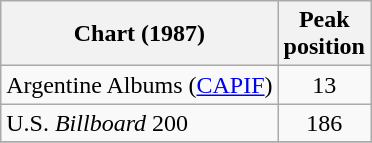<table class="wikitable sortable">
<tr>
<th>Chart (1987)</th>
<th>Peak<br>position</th>
</tr>
<tr>
<td align="left">Argentine Albums (<a href='#'>CAPIF</a>)</td>
<td align="center">13</td>
</tr>
<tr>
<td align="left">U.S. <em>Billboard</em> 200</td>
<td align="center">186</td>
</tr>
<tr>
</tr>
</table>
